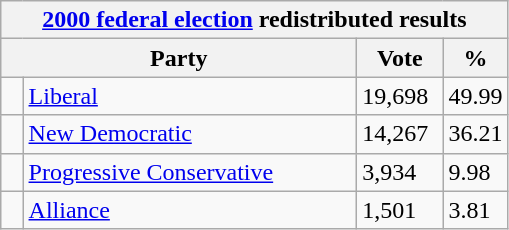<table class="wikitable">
<tr>
<th colspan="4"><a href='#'>2000 federal election</a> redistributed results</th>
</tr>
<tr>
<th bgcolor="#DDDDFF" width="230px" colspan="2">Party</th>
<th bgcolor="#DDDDFF" width="50px">Vote</th>
<th bgcolor="#DDDDFF" width="30px">%</th>
</tr>
<tr>
<td> </td>
<td><a href='#'>Liberal</a></td>
<td>19,698</td>
<td>49.99</td>
</tr>
<tr>
<td> </td>
<td><a href='#'>New Democratic</a></td>
<td>14,267</td>
<td>36.21</td>
</tr>
<tr>
<td> </td>
<td><a href='#'>Progressive Conservative</a></td>
<td>3,934</td>
<td>9.98</td>
</tr>
<tr>
<td> </td>
<td><a href='#'>Alliance</a></td>
<td>1,501</td>
<td>3.81</td>
</tr>
</table>
